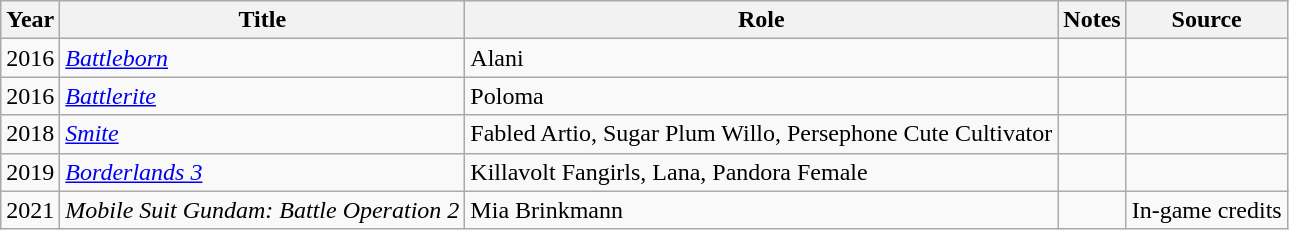<table class="wikitable sortable mw-collapsible plainrowheaders">
<tr>
<th>Year</th>
<th>Title</th>
<th>Role</th>
<th class="unsortable">Notes</th>
<th class="unsortable">Source</th>
</tr>
<tr>
<td>2016</td>
<td><em><a href='#'>Battleborn</a></em></td>
<td>Alani</td>
<td></td>
<td></td>
</tr>
<tr>
<td>2016</td>
<td><em><a href='#'>Battlerite</a></em></td>
<td>Poloma</td>
<td></td>
<td></td>
</tr>
<tr>
<td>2018</td>
<td><em><a href='#'>Smite</a></em></td>
<td>Fabled Artio, Sugar Plum Willo, Persephone Cute Cultivator</td>
<td></td>
<td></td>
</tr>
<tr>
<td>2019</td>
<td><em><a href='#'>Borderlands 3</a></em></td>
<td>Killavolt Fangirls, Lana, Pandora Female</td>
<td></td>
<td></td>
</tr>
<tr>
<td>2021</td>
<td><em>Mobile Suit Gundam: Battle Operation 2</em></td>
<td>Mia Brinkmann</td>
<td></td>
<td>In-game credits</td>
</tr>
</table>
